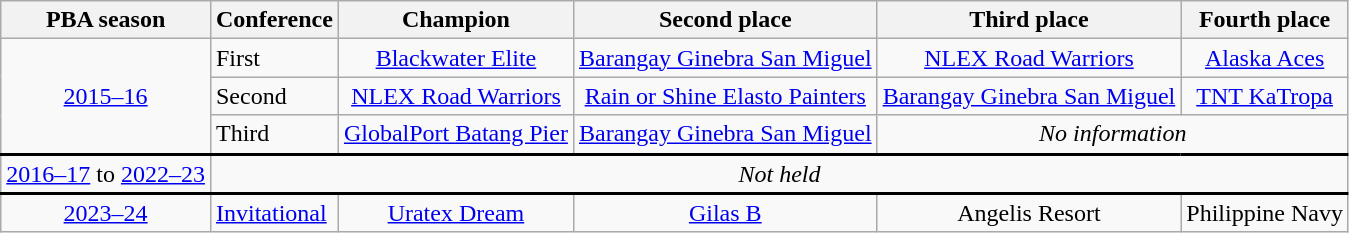<table class="wikitable sortable" style="text-align:center;">
<tr>
<th>PBA season</th>
<th>Conference</th>
<th>Champion</th>
<th>Second place</th>
<th>Third place</th>
<th>Fourth place</th>
</tr>
<tr>
<td rowspan=3><a href='#'>2015–16</a></td>
<td align=left>First</td>
<td><a href='#'>Blackwater Elite</a></td>
<td><a href='#'>Barangay Ginebra San Miguel</a></td>
<td><a href='#'>NLEX Road Warriors</a></td>
<td><a href='#'>Alaska Aces</a></td>
</tr>
<tr>
<td align=left>Second</td>
<td><a href='#'>NLEX Road Warriors</a></td>
<td><a href='#'>Rain or Shine Elasto Painters</a></td>
<td><a href='#'>Barangay Ginebra San Miguel</a></td>
<td><a href='#'>TNT KaTropa</a></td>
</tr>
<tr>
<td align=left>Third</td>
<td><a href='#'>GlobalPort Batang Pier</a></td>
<td><a href='#'>Barangay Ginebra San Miguel</a></td>
<td colspan=2><em>No information</em></td>
</tr>
<tr style = "border-top:2px solid black;">
<td><a href='#'>2016–17</a> to <a href='#'>2022–23</a></td>
<td colspan=5><em>Not held</em></td>
</tr>
<tr style = "border-top:2px solid black;">
<td><a href='#'>2023–24</a></td>
<td align=left><a href='#'>Invitational</a></td>
<td><a href='#'>Uratex Dream</a></td>
<td><a href='#'>Gilas B</a></td>
<td>Angelis Resort</td>
<td>Philippine Navy</td>
</tr>
</table>
